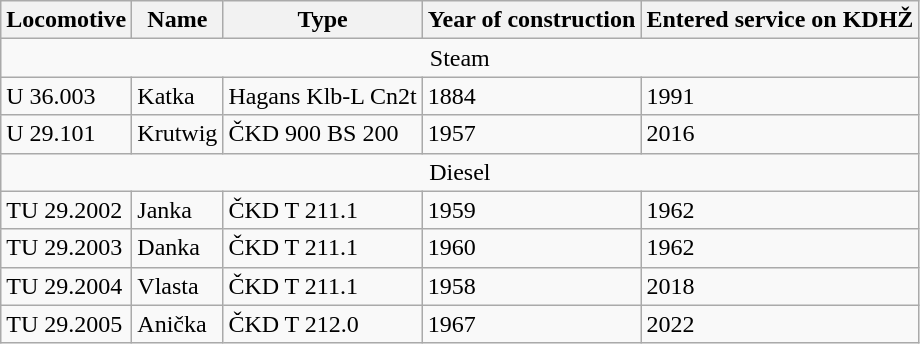<table class="wikitable">
<tr>
<th>Locomotive</th>
<th>Name</th>
<th>Type</th>
<th>Year of construction</th>
<th>Entered service on KDHŽ</th>
</tr>
<tr>
<td colspan=5 style="text-align:center;">Steam</td>
</tr>
<tr>
<td>U 36.003</td>
<td>Katka</td>
<td>Hagans Klb-L Cn2t</td>
<td>1884</td>
<td>1991</td>
</tr>
<tr>
<td>U 29.101</td>
<td>Krutwig</td>
<td>ČKD 900 BS 200</td>
<td>1957</td>
<td>2016</td>
</tr>
<tr>
<td colspan=5 style="text-align:center;">Diesel</td>
</tr>
<tr>
<td>TU 29.2002</td>
<td>Janka</td>
<td>ČKD T 211.1</td>
<td>1959</td>
<td>1962</td>
</tr>
<tr>
<td>TU 29.2003</td>
<td>Danka</td>
<td>ČKD T 211.1</td>
<td>1960</td>
<td>1962</td>
</tr>
<tr>
<td>TU 29.2004</td>
<td>Vlasta</td>
<td>ČKD T 211.1</td>
<td>1958</td>
<td>2018</td>
</tr>
<tr>
<td>TU 29.2005</td>
<td>Anička</td>
<td>ČKD T 212.0</td>
<td>1967</td>
<td>2022</td>
</tr>
</table>
